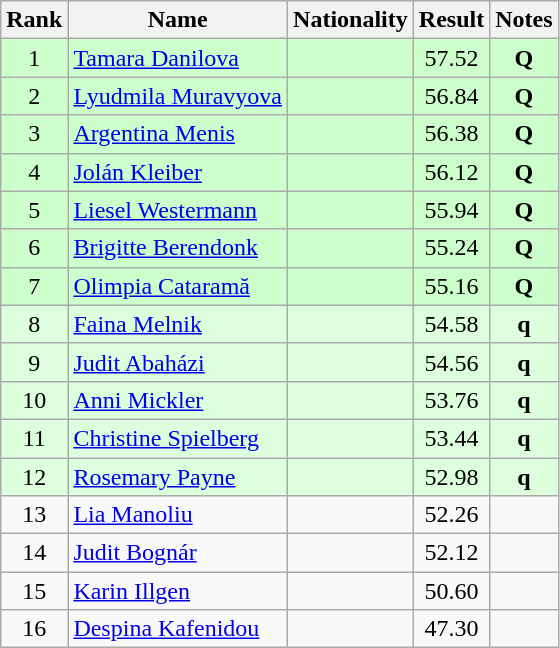<table class="wikitable sortable" style="text-align:center">
<tr>
<th>Rank</th>
<th>Name</th>
<th>Nationality</th>
<th>Result</th>
<th>Notes</th>
</tr>
<tr bgcolor=ccffcc>
<td>1</td>
<td align=left><a href='#'>Tamara Danilova</a></td>
<td align=left></td>
<td>57.52</td>
<td><strong>Q</strong></td>
</tr>
<tr bgcolor=ccffcc>
<td>2</td>
<td align=left><a href='#'>Lyudmila Muravyova</a></td>
<td align=left></td>
<td>56.84</td>
<td><strong>Q</strong></td>
</tr>
<tr bgcolor=ccffcc>
<td>3</td>
<td align=left><a href='#'>Argentina Menis</a></td>
<td align=left></td>
<td>56.38</td>
<td><strong>Q</strong></td>
</tr>
<tr bgcolor=ccffcc>
<td>4</td>
<td align=left><a href='#'>Jolán Kleiber</a></td>
<td align=left></td>
<td>56.12</td>
<td><strong>Q</strong></td>
</tr>
<tr bgcolor=ccffcc>
<td>5</td>
<td align=left><a href='#'>Liesel Westermann</a></td>
<td align=left></td>
<td>55.94</td>
<td><strong>Q</strong></td>
</tr>
<tr bgcolor=ccffcc>
<td>6</td>
<td align=left><a href='#'>Brigitte Berendonk</a></td>
<td align=left></td>
<td>55.24</td>
<td><strong>Q</strong></td>
</tr>
<tr bgcolor=ccffcc>
<td>7</td>
<td align=left><a href='#'>Olimpia Cataramă</a></td>
<td align=left></td>
<td>55.16</td>
<td><strong>Q</strong></td>
</tr>
<tr bgcolor=ddffdd>
<td>8</td>
<td align=left><a href='#'>Faina Melnik</a></td>
<td align=left></td>
<td>54.58</td>
<td><strong>q</strong></td>
</tr>
<tr bgcolor=ddffdd>
<td>9</td>
<td align=left><a href='#'>Judit Abaházi</a></td>
<td align=left></td>
<td>54.56</td>
<td><strong>q</strong></td>
</tr>
<tr bgcolor=ddffdd>
<td>10</td>
<td align=left><a href='#'>Anni Mickler</a></td>
<td align=left></td>
<td>53.76</td>
<td><strong>q</strong></td>
</tr>
<tr bgcolor=ddffdd>
<td>11</td>
<td align=left><a href='#'>Christine Spielberg</a></td>
<td align=left></td>
<td>53.44</td>
<td><strong>q</strong></td>
</tr>
<tr bgcolor=ddffdd>
<td>12</td>
<td align=left><a href='#'>Rosemary Payne</a></td>
<td align=left></td>
<td>52.98</td>
<td><strong>q</strong></td>
</tr>
<tr>
<td>13</td>
<td align=left><a href='#'>Lia Manoliu</a></td>
<td align=left></td>
<td>52.26</td>
<td></td>
</tr>
<tr>
<td>14</td>
<td align=left><a href='#'>Judit Bognár</a></td>
<td align=left></td>
<td>52.12</td>
<td></td>
</tr>
<tr>
<td>15</td>
<td align=left><a href='#'>Karin Illgen</a></td>
<td align=left></td>
<td>50.60</td>
<td></td>
</tr>
<tr>
<td>16</td>
<td align=left><a href='#'>Despina Kafenidou</a></td>
<td align=left></td>
<td>47.30</td>
<td></td>
</tr>
</table>
